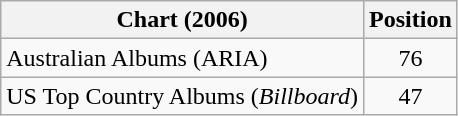<table class="wikitable sortable">
<tr>
<th>Chart (2006)</th>
<th>Position</th>
</tr>
<tr>
<td>Australian Albums (ARIA)</td>
<td style="text-align:center;">76</td>
</tr>
<tr>
<td>US Top Country Albums (<em>Billboard</em>)</td>
<td style="text-align:center;">47</td>
</tr>
</table>
